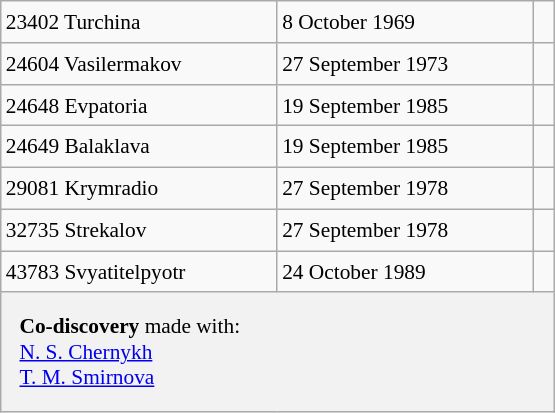<table class="wikitable" style="font-size: 89%; float: left; width: 26em; margin-right: 1em; height: 275px">
<tr>
<td>23402 Turchina</td>
<td>8 October 1969</td>
<td></td>
</tr>
<tr>
<td>24604 Vasilermakov</td>
<td>27 September 1973</td>
<td></td>
</tr>
<tr>
<td>24648 Evpatoria</td>
<td>19 September 1985</td>
<td> </td>
</tr>
<tr>
<td>24649 Balaklava</td>
<td>19 September 1985</td>
<td> </td>
</tr>
<tr>
<td>29081 Krymradio</td>
<td>27 September 1978</td>
<td></td>
</tr>
<tr>
<td>32735 Strekalov</td>
<td>27 September 1978</td>
<td></td>
</tr>
<tr>
<td>43783 Svyatitelpyotr</td>
<td>24 October 1989</td>
<td></td>
</tr>
<tr>
<th colspan=3 style="font-weight: normal; text-align: left; padding: 8px 12px;"><strong>Co-discovery</strong> made with:<br> <a href='#'>N. S. Chernykh</a><br> <a href='#'>T. M. Smirnova</a></th>
</tr>
</table>
